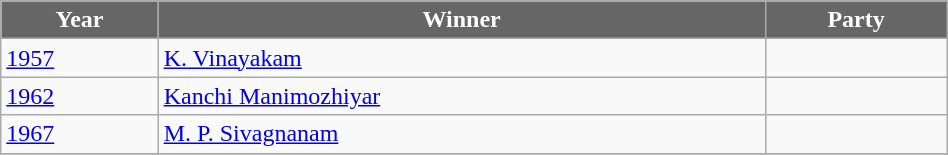<table class="wikitable" width="50%">
<tr>
<th style="background-color:#666666; color:white">Year</th>
<th style="background-color:#666666; color:white">Winner</th>
<th style="background-color:#666666; color:white" colspan="2">Party</th>
</tr>
<tr>
<td><a href='#'>1957</a></td>
<td><a href='#'>K. Vinayakam</a></td>
<td></td>
</tr>
<tr>
<td><a href='#'>1962</a></td>
<td><a href='#'>Kanchi Manimozhiyar</a></td>
<td></td>
</tr>
<tr>
<td><a href='#'>1967</a></td>
<td><a href='#'>M. P. Sivagnanam</a></td>
<td></td>
</tr>
<tr>
</tr>
</table>
